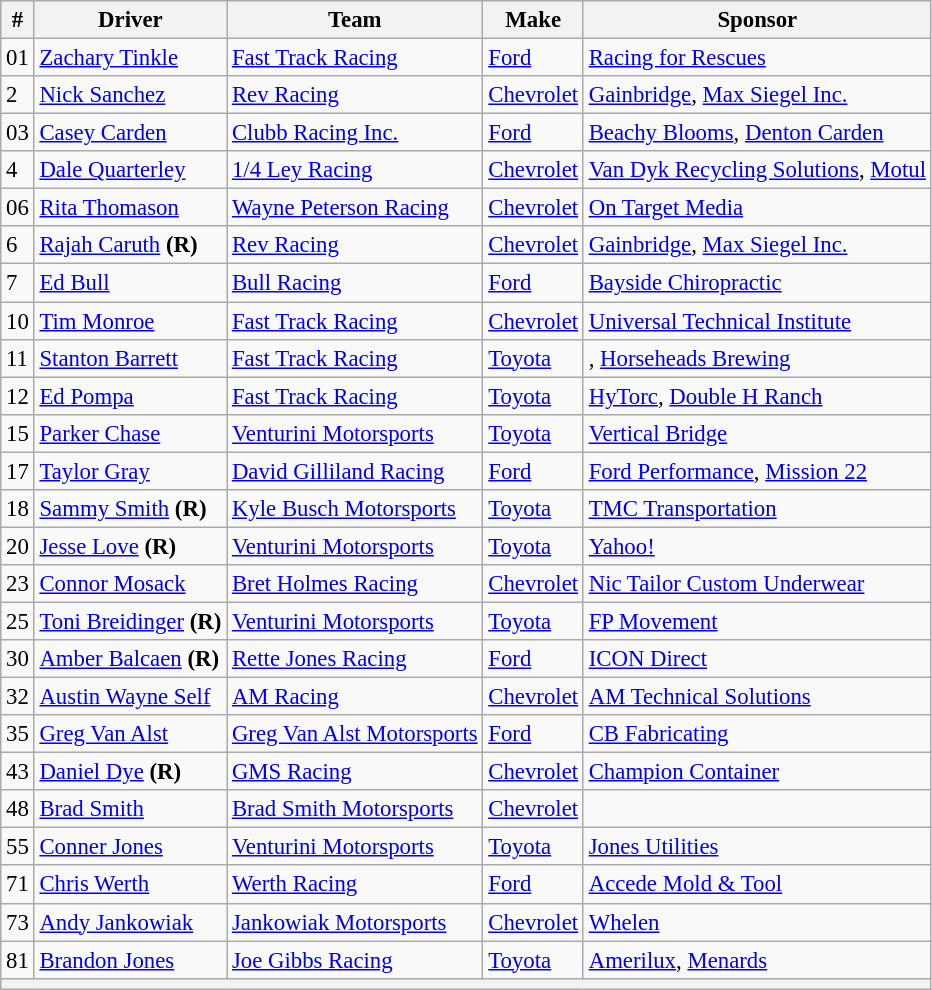<table class="wikitable" style="font-size:95%">
<tr>
<th>#</th>
<th>Driver</th>
<th>Team</th>
<th>Make</th>
<th>Sponsor</th>
</tr>
<tr>
<td>01</td>
<td><a href='#'>Zachary Tinkle</a></td>
<td><a href='#'>Fast Track Racing</a></td>
<td><a href='#'>Ford</a></td>
<td><a href='#'>Racing for Rescues</a></td>
</tr>
<tr>
<td>2</td>
<td><a href='#'>Nick Sanchez</a></td>
<td><a href='#'>Rev Racing</a></td>
<td><a href='#'>Chevrolet</a></td>
<td><a href='#'>Gainbridge</a>, <a href='#'>Max Siegel Inc.</a></td>
</tr>
<tr>
<td>03</td>
<td><a href='#'>Casey Carden</a></td>
<td><a href='#'>Clubb Racing Inc.</a></td>
<td><a href='#'>Ford</a></td>
<td><a href='#'>Beachy Blooms</a>, <a href='#'>Denton Carden</a></td>
</tr>
<tr>
<td>4</td>
<td><a href='#'>Dale Quarterley</a></td>
<td><a href='#'>1/4 Ley Racing</a></td>
<td><a href='#'>Chevrolet</a></td>
<td><a href='#'>Van Dyk Recycling Solutions</a>, <a href='#'>Motul</a></td>
</tr>
<tr>
<td>06</td>
<td><a href='#'>Rita Thomason</a></td>
<td><a href='#'>Wayne Peterson Racing</a></td>
<td><a href='#'>Chevrolet</a></td>
<td><a href='#'>On Target Media</a></td>
</tr>
<tr>
<td>6</td>
<td><a href='#'>Rajah Caruth</a> <strong>(R)</strong></td>
<td><a href='#'>Rev Racing</a></td>
<td><a href='#'>Chevrolet</a></td>
<td><a href='#'>Gainbridge</a>, <a href='#'>Max Siegel Inc.</a></td>
</tr>
<tr>
<td>7</td>
<td><a href='#'>Ed Bull</a></td>
<td><a href='#'>Bull Racing</a></td>
<td><a href='#'>Ford</a></td>
<td><a href='#'>Bayside Chiropractic</a></td>
</tr>
<tr>
<td>10</td>
<td><a href='#'>Tim Monroe</a></td>
<td><a href='#'>Fast Track Racing</a></td>
<td><a href='#'>Chevrolet</a></td>
<td><a href='#'>Universal Technical Institute</a></td>
</tr>
<tr>
<td>11</td>
<td><a href='#'>Stanton Barrett</a></td>
<td><a href='#'>Fast Track Racing</a></td>
<td><a href='#'>Toyota</a></td>
<td nowrap>, <a href='#'>Horseheads Brewing</a></td>
</tr>
<tr>
<td>12</td>
<td><a href='#'>Ed Pompa</a></td>
<td><a href='#'>Fast Track Racing</a></td>
<td><a href='#'>Toyota</a></td>
<td><a href='#'>HyTorc</a>, <a href='#'>Double H Ranch</a></td>
</tr>
<tr>
<td>15</td>
<td><a href='#'>Parker Chase</a></td>
<td><a href='#'>Venturini Motorsports</a></td>
<td><a href='#'>Toyota</a></td>
<td><a href='#'>Vertical Bridge</a></td>
</tr>
<tr>
<td>17</td>
<td><a href='#'>Taylor Gray</a></td>
<td><a href='#'>David Gilliland Racing</a></td>
<td><a href='#'>Ford</a></td>
<td><a href='#'>Ford Performance</a>, <a href='#'>Mission 22</a></td>
</tr>
<tr>
<td>18</td>
<td><a href='#'>Sammy Smith</a> <strong>(R)</strong></td>
<td><a href='#'>Kyle Busch Motorsports</a></td>
<td><a href='#'>Toyota</a></td>
<td><a href='#'>TMC Transportation</a></td>
</tr>
<tr>
<td>20</td>
<td><a href='#'>Jesse Love</a> <strong>(R)</strong></td>
<td><a href='#'>Venturini Motorsports</a></td>
<td><a href='#'>Toyota</a></td>
<td><a href='#'>Yahoo!</a></td>
</tr>
<tr>
<td>23</td>
<td><a href='#'>Connor Mosack</a></td>
<td><a href='#'>Bret Holmes Racing</a></td>
<td><a href='#'>Chevrolet</a></td>
<td><a href='#'>Nic Tailor Custom Underwear</a></td>
</tr>
<tr>
<td>25</td>
<td><a href='#'>Toni Breidinger</a> <strong>(R)</strong></td>
<td><a href='#'>Venturini Motorsports</a></td>
<td><a href='#'>Toyota</a></td>
<td><a href='#'>FP Movement</a></td>
</tr>
<tr>
<td>30</td>
<td nowrap><a href='#'>Amber Balcaen</a> <strong>(R)</strong></td>
<td><a href='#'>Rette Jones Racing</a></td>
<td><a href='#'>Ford</a></td>
<td><a href='#'>ICON Direct</a></td>
</tr>
<tr>
<td>32</td>
<td><a href='#'>Austin Wayne Self</a></td>
<td><a href='#'>AM Racing</a></td>
<td><a href='#'>Chevrolet</a></td>
<td><a href='#'>AM Technical Solutions</a></td>
</tr>
<tr>
<td>35</td>
<td><a href='#'>Greg Van Alst</a></td>
<td nowrap><a href='#'>Greg Van Alst Motorsports</a></td>
<td><a href='#'>Ford</a></td>
<td><a href='#'>CB Fabricating</a></td>
</tr>
<tr>
<td>43</td>
<td><a href='#'>Daniel Dye</a> <strong>(R)</strong></td>
<td nowrap=""><a href='#'>GMS Racing</a></td>
<td><a href='#'>Chevrolet</a></td>
<td><a href='#'>Champion Container</a></td>
</tr>
<tr>
<td>48</td>
<td><a href='#'>Brad Smith</a></td>
<td><a href='#'>Brad Smith Motorsports</a></td>
<td><a href='#'>Chevrolet</a></td>
<td></td>
</tr>
<tr>
<td>55</td>
<td><a href='#'>Conner Jones</a></td>
<td><a href='#'>Venturini Motorsports</a></td>
<td><a href='#'>Toyota</a></td>
<td><a href='#'>Jones Utilities</a></td>
</tr>
<tr>
<td>71</td>
<td><a href='#'>Chris Werth</a></td>
<td><a href='#'>Werth Racing</a></td>
<td><a href='#'>Ford</a></td>
<td><a href='#'>Accede Mold & Tool</a></td>
</tr>
<tr>
<td>73</td>
<td><a href='#'>Andy Jankowiak</a></td>
<td><a href='#'>Jankowiak Motorsports</a></td>
<td><a href='#'>Chevrolet</a></td>
<td><a href='#'>Whelen</a></td>
</tr>
<tr>
<td>81</td>
<td><a href='#'>Brandon Jones</a></td>
<td><a href='#'>Joe Gibbs Racing</a></td>
<td><a href='#'>Toyota</a></td>
<td><a href='#'>Amerilux</a>, <a href='#'>Menards</a></td>
</tr>
<tr>
<th colspan="5"></th>
</tr>
</table>
